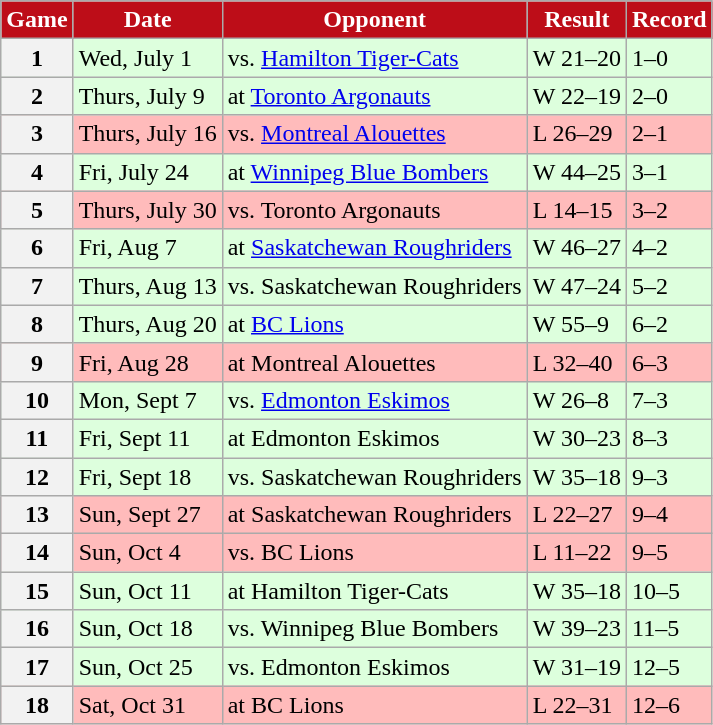<table class="wikitable sortable">
<tr>
<th style="background:#bd0d18;color:#FFFFFF;">Game</th>
<th style="background:#bd0d18;color:#FFFFFF;">Date</th>
<th style="background:#bd0d18;color:#FFFFFF;">Opponent</th>
<th style="background:#bd0d18;color:#FFFFFF;">Result</th>
<th style="background:#bd0d18;color:#FFFFFF;">Record</th>
</tr>
<tr style="background:#ddffdd">
<th>1</th>
<td>Wed, July 1</td>
<td>vs. <a href='#'>Hamilton Tiger-Cats</a></td>
<td>W 21–20</td>
<td>1–0</td>
</tr>
<tr style="background:#ddffdd">
<th>2</th>
<td>Thurs, July 9</td>
<td>at <a href='#'>Toronto Argonauts</a></td>
<td>W 22–19</td>
<td>2–0</td>
</tr>
<tr style="background:#ffbbbb">
<th>3</th>
<td>Thurs, July 16</td>
<td>vs. <a href='#'>Montreal Alouettes</a></td>
<td>L 26–29</td>
<td>2–1</td>
</tr>
<tr style="background:#ddffdd">
<th>4</th>
<td>Fri, July 24</td>
<td>at <a href='#'>Winnipeg Blue Bombers</a></td>
<td>W 44–25</td>
<td>3–1</td>
</tr>
<tr style="background:#ffbbbb">
<th>5</th>
<td>Thurs, July 30</td>
<td>vs. Toronto Argonauts</td>
<td>L 14–15</td>
<td>3–2</td>
</tr>
<tr style="background:#ddffdd">
<th>6</th>
<td>Fri, Aug 7</td>
<td>at <a href='#'>Saskatchewan Roughriders</a></td>
<td>W 46–27</td>
<td>4–2</td>
</tr>
<tr style="background:#ddffdd">
<th>7</th>
<td>Thurs, Aug 13</td>
<td>vs. Saskatchewan Roughriders</td>
<td>W 47–24</td>
<td>5–2</td>
</tr>
<tr style="background:#ddffdd">
<th>8</th>
<td>Thurs, Aug 20</td>
<td>at <a href='#'>BC Lions</a></td>
<td>W 55–9</td>
<td>6–2</td>
</tr>
<tr style="background:#ffbbbb">
<th>9</th>
<td>Fri, Aug 28</td>
<td>at Montreal Alouettes</td>
<td>L 32–40</td>
<td>6–3</td>
</tr>
<tr style="background:#ddffdd">
<th>10</th>
<td>Mon, Sept 7</td>
<td>vs. <a href='#'>Edmonton Eskimos</a></td>
<td>W 26–8</td>
<td>7–3</td>
</tr>
<tr style="background:#ddffdd">
<th>11</th>
<td>Fri, Sept 11</td>
<td>at Edmonton Eskimos</td>
<td>W 30–23</td>
<td>8–3</td>
</tr>
<tr style="background:#ddffdd">
<th>12</th>
<td>Fri, Sept 18</td>
<td>vs. Saskatchewan Roughriders</td>
<td>W 35–18</td>
<td>9–3</td>
</tr>
<tr style="background:#ffbbbb">
<th>13</th>
<td>Sun, Sept 27</td>
<td>at Saskatchewan Roughriders</td>
<td>L 22–27</td>
<td>9–4</td>
</tr>
<tr style="background:#ffbbbb">
<th>14</th>
<td>Sun, Oct 4</td>
<td>vs. BC Lions</td>
<td>L 11–22</td>
<td>9–5</td>
</tr>
<tr style="background:#ddffdd">
<th>15</th>
<td>Sun, Oct 11</td>
<td>at Hamilton Tiger-Cats</td>
<td>W 35–18</td>
<td>10–5</td>
</tr>
<tr style="background:#ddffdd">
<th>16</th>
<td>Sun, Oct 18</td>
<td>vs. Winnipeg Blue Bombers</td>
<td>W 39–23</td>
<td>11–5</td>
</tr>
<tr style="background:#ddffdd">
<th>17</th>
<td>Sun, Oct 25</td>
<td>vs. Edmonton Eskimos</td>
<td>W 31–19</td>
<td>12–5</td>
</tr>
<tr style="background:#ffbbbb">
<th>18</th>
<td>Sat, Oct 31</td>
<td>at BC Lions</td>
<td>L 22–31</td>
<td>12–6</td>
</tr>
</table>
